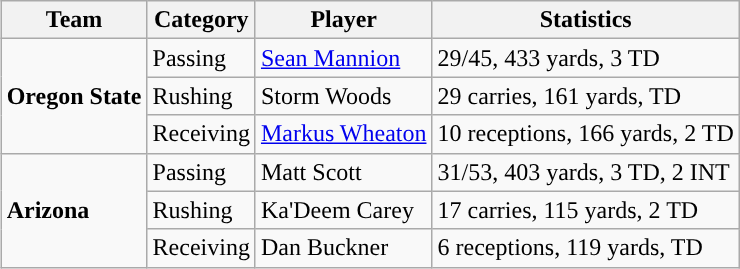<table class="wikitable" style="float: right;">
<tr>
<th>Team</th>
<th>Category</th>
<th>Player</th>
<th>Statistics</th>
</tr>
<tr>
<td rowspan=3><strong>Oregon State</strong></td>
<td>Passing</td>
<td><a href='#'>Sean Mannion</a></td>
<td>29/45, 433 yards, 3 TD</td>
</tr>
<tr>
<td>Rushing</td>
<td>Storm Woods</td>
<td>29 carries, 161 yards, TD</td>
</tr>
<tr>
<td>Receiving</td>
<td><a href='#'>Markus Wheaton</a></td>
<td>10 receptions, 166 yards, 2 TD</td>
</tr>
<tr>
<td rowspan=3><strong>Arizona</strong></td>
<td>Passing</td>
<td>Matt Scott</td>
<td>31/53, 403 yards, 3 TD, 2 INT</td>
</tr>
<tr>
<td>Rushing</td>
<td>Ka'Deem Carey</td>
<td>17 carries, 115 yards, 2 TD</td>
</tr>
<tr>
<td>Receiving</td>
<td>Dan Buckner</td>
<td>6 receptions, 119 yards, TD</td>
</tr>
</table>
